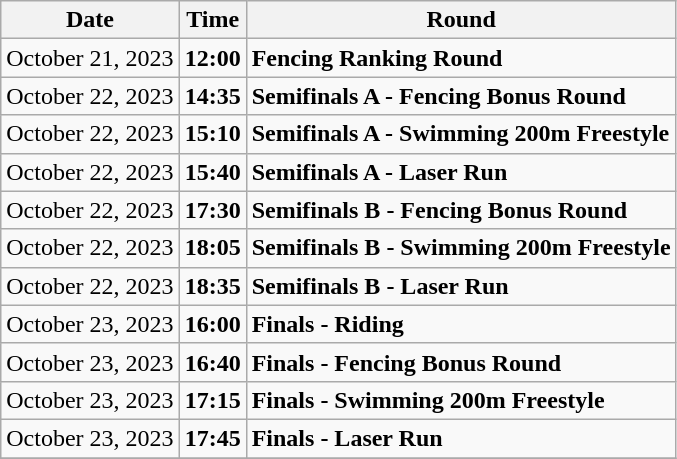<table class="wikitable">
<tr>
<th>Date</th>
<th>Time</th>
<th>Round</th>
</tr>
<tr>
<td>October 21, 2023</td>
<td><strong>12:00</strong></td>
<td><strong>Fencing Ranking Round</strong></td>
</tr>
<tr>
<td>October 22, 2023</td>
<td><strong>14:35</strong></td>
<td><strong>Semifinals A - Fencing Bonus Round</strong></td>
</tr>
<tr>
<td>October 22, 2023</td>
<td><strong>15:10</strong></td>
<td><strong>Semifinals A - Swimming 200m Freestyle</strong></td>
</tr>
<tr>
<td>October 22, 2023</td>
<td><strong>15:40</strong></td>
<td><strong>Semifinals A - Laser Run</strong></td>
</tr>
<tr>
<td>October 22, 2023</td>
<td><strong>17:30</strong></td>
<td><strong>Semifinals B - Fencing Bonus Round</strong></td>
</tr>
<tr>
<td>October 22, 2023</td>
<td><strong>18:05</strong></td>
<td><strong>Semifinals B - Swimming 200m Freestyle</strong></td>
</tr>
<tr>
<td>October 22, 2023</td>
<td><strong>18:35</strong></td>
<td><strong>Semifinals B - Laser Run</strong></td>
</tr>
<tr>
<td>October 23, 2023</td>
<td><strong>16:00</strong></td>
<td><strong>Finals - Riding</strong></td>
</tr>
<tr>
<td>October 23, 2023</td>
<td><strong>16:40</strong></td>
<td><strong>Finals - Fencing Bonus Round</strong></td>
</tr>
<tr>
<td>October 23, 2023</td>
<td><strong>17:15</strong></td>
<td><strong>Finals - Swimming 200m Freestyle</strong></td>
</tr>
<tr>
<td>October 23, 2023</td>
<td><strong>17:45</strong></td>
<td><strong>Finals - Laser Run</strong></td>
</tr>
<tr>
</tr>
</table>
